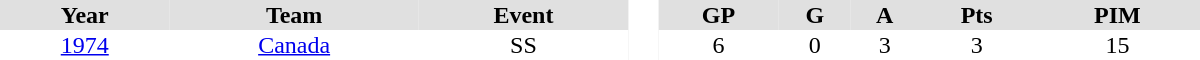<table border="0" cellpadding="1" cellspacing="0" style="text-align:center; width:50em">
<tr ALIGN="center" bgcolor="#e0e0e0">
<th>Year</th>
<th>Team</th>
<th>Event</th>
<th rowspan="99" bgcolor="#ffffff"> </th>
<th>GP</th>
<th>G</th>
<th>A</th>
<th>Pts</th>
<th>PIM</th>
</tr>
<tr>
<td><a href='#'>1974</a></td>
<td><a href='#'>Canada</a></td>
<td>SS</td>
<td>6</td>
<td>0</td>
<td>3</td>
<td>3</td>
<td>15</td>
</tr>
</table>
